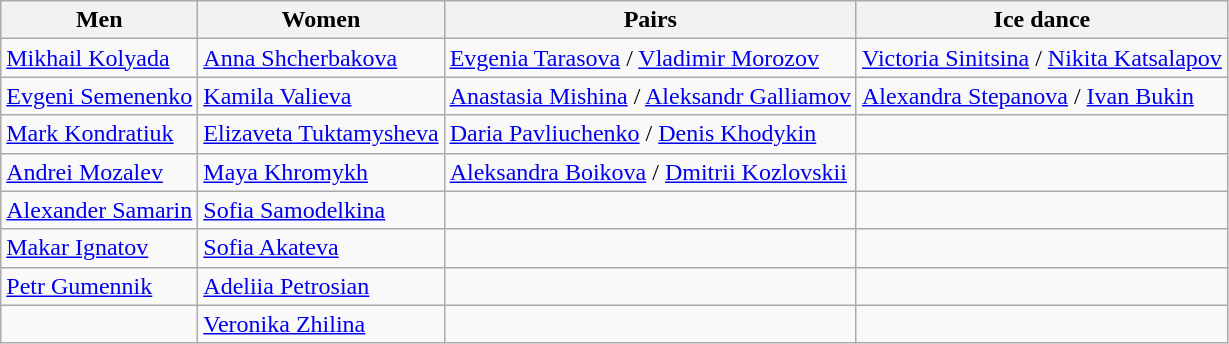<table class="wikitable">
<tr>
<th>Men</th>
<th>Women</th>
<th>Pairs</th>
<th>Ice dance</th>
</tr>
<tr>
<td><a href='#'>Mikhail Kolyada</a></td>
<td><a href='#'>Anna Shcherbakova</a></td>
<td><a href='#'>Evgenia Tarasova</a> / <a href='#'>Vladimir Morozov</a></td>
<td><a href='#'>Victoria Sinitsina</a> / <a href='#'>Nikita Katsalapov</a></td>
</tr>
<tr>
<td><a href='#'>Evgeni Semenenko</a></td>
<td><a href='#'>Kamila Valieva</a></td>
<td><a href='#'>Anastasia Mishina</a> / <a href='#'>Aleksandr Galliamov</a></td>
<td><a href='#'>Alexandra Stepanova</a> / <a href='#'>Ivan Bukin</a></td>
</tr>
<tr>
<td><a href='#'>Mark Kondratiuk</a></td>
<td><a href='#'>Elizaveta Tuktamysheva</a></td>
<td><a href='#'>Daria Pavliuchenko</a> / <a href='#'>Denis Khodykin</a></td>
<td></td>
</tr>
<tr>
<td><a href='#'>Andrei Mozalev</a></td>
<td><a href='#'>Maya Khromykh</a></td>
<td><a href='#'>Aleksandra Boikova</a> / <a href='#'>Dmitrii Kozlovskii</a></td>
<td></td>
</tr>
<tr>
<td><a href='#'>Alexander Samarin</a></td>
<td><a href='#'>Sofia Samodelkina</a></td>
<td></td>
<td></td>
</tr>
<tr>
<td><a href='#'>Makar Ignatov</a></td>
<td><a href='#'>Sofia Akateva</a></td>
<td></td>
<td></td>
</tr>
<tr>
<td><a href='#'>Petr Gumennik</a></td>
<td><a href='#'>Adeliia Petrosian</a></td>
<td></td>
<td></td>
</tr>
<tr>
<td></td>
<td><a href='#'>Veronika Zhilina</a></td>
<td></td>
<td></td>
</tr>
</table>
